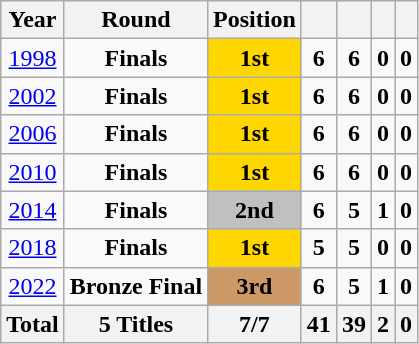<table class="wikitable" style="text-align: center;">
<tr>
<th>Year</th>
<th>Round</th>
<th>Position</th>
<th></th>
<th></th>
<th></th>
<th></th>
</tr>
<tr>
<td> <a href='#'>1998</a></td>
<td><strong>Finals</strong></td>
<td style="background:Gold;"><strong>1st</strong></td>
<td><strong>6</strong></td>
<td><strong>6</strong></td>
<td><strong>0</strong></td>
<td><strong>0</strong></td>
</tr>
<tr>
<td> <a href='#'>2002</a></td>
<td><strong>Finals</strong></td>
<td style="background:Gold;"><strong>1st</strong></td>
<td><strong>6</strong></td>
<td><strong>6</strong></td>
<td><strong>0</strong></td>
<td><strong>0</strong></td>
</tr>
<tr>
<td> <a href='#'>2006</a></td>
<td><strong>Finals</strong></td>
<td style="background:Gold;"><strong>1st</strong></td>
<td><strong>6</strong></td>
<td><strong>6</strong></td>
<td><strong>0</strong></td>
<td><strong>0</strong></td>
</tr>
<tr>
<td> <a href='#'>2010</a></td>
<td><strong>Finals</strong></td>
<td style="background:Gold;"><strong>1st</strong></td>
<td><strong>6</strong></td>
<td><strong>6</strong></td>
<td><strong>0</strong></td>
<td><strong>0</strong></td>
</tr>
<tr>
<td> <a href='#'>2014</a></td>
<td><strong>Finals</strong></td>
<td style="background:Silver;"><strong>2nd</strong></td>
<td><strong>6</strong></td>
<td><strong>5</strong></td>
<td><strong>1</strong></td>
<td><strong>0</strong></td>
</tr>
<tr>
<td> <a href='#'>2018</a></td>
<td><strong>Finals</strong></td>
<td style="background:Gold;"><strong>1st</strong></td>
<td><strong>5</strong></td>
<td><strong>5</strong></td>
<td><strong>0</strong></td>
<td><strong>0</strong></td>
</tr>
<tr>
<td> <a href='#'>2022</a></td>
<td><strong>Bronze Final</strong></td>
<td bgcolor=cc9966><strong>3rd</strong></td>
<td><strong>6</strong></td>
<td><strong>5</strong></td>
<td><strong>1</strong></td>
<td><strong>0</strong></td>
</tr>
<tr>
<th>Total</th>
<th>5 Titles</th>
<th>7/7</th>
<th>41</th>
<th>39</th>
<th>2</th>
<th>0</th>
</tr>
</table>
